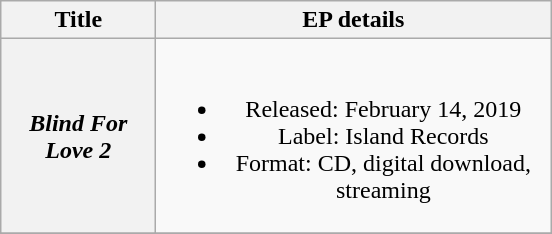<table class="wikitable plainrowheaders" style="text-align:center;">
<tr>
<th scope="col" style="width:6em;">Title</th>
<th scope="col" style="width:16em;">EP details</th>
</tr>
<tr>
<th scope="row"><em>Blind For Love 2</em></th>
<td><br><ul><li>Released: February 14, 2019</li><li>Label: Island Records</li><li>Format: CD, digital download, streaming</li></ul></td>
</tr>
<tr>
</tr>
</table>
